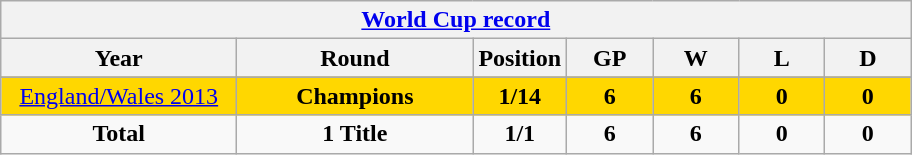<table class="wikitable" style="text-align: center;">
<tr>
<th colspan=9><a href='#'>World Cup record</a></th>
</tr>
<tr>
<th width=150>Year</th>
<th width=150>Round</th>
<th width=50>Position</th>
<th width=50>GP</th>
<th width=50>W</th>
<th width=50>L</th>
<th width=50>D</th>
</tr>
<tr>
</tr>
<tr bgcolor=Gold>
<td><a href='#'>England/Wales 2013</a></td>
<td><strong>Champions</strong></td>
<td><strong>1/14</strong></td>
<td><strong>6</strong></td>
<td><strong>6</strong></td>
<td><strong>0</strong></td>
<td><strong>0</strong></td>
</tr>
<tr>
<td><strong>Total</strong></td>
<td><strong>1 Title</strong></td>
<td><strong>1/1</strong></td>
<td><strong>6</strong></td>
<td><strong>6</strong></td>
<td><strong>0</strong></td>
<td><strong>0</strong></td>
</tr>
</table>
